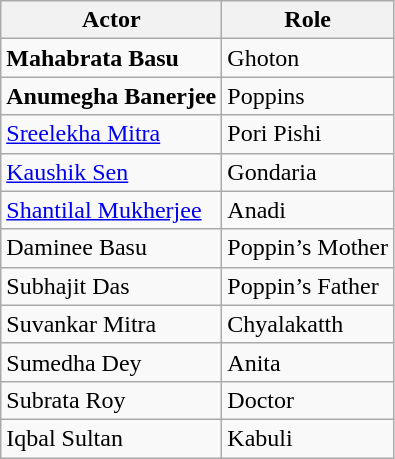<table class="wikitable">
<tr>
<th>Actor</th>
<th>Role</th>
</tr>
<tr>
<td><strong>Mahabrata Basu</strong></td>
<td>Ghoton</td>
</tr>
<tr>
<td><strong>Anumegha Banerjee</strong></td>
<td>Poppins</td>
</tr>
<tr>
<td><a href='#'>Sreelekha Mitra</a></td>
<td>Pori Pishi</td>
</tr>
<tr>
<td><a href='#'>Kaushik Sen</a></td>
<td>Gondaria</td>
</tr>
<tr>
<td><a href='#'>Shantilal Mukherjee</a></td>
<td>Anadi</td>
</tr>
<tr>
<td>Daminee Basu</td>
<td>Poppin’s Mother</td>
</tr>
<tr>
<td>Subhajit Das</td>
<td>Poppin’s Father</td>
</tr>
<tr>
<td>Suvankar Mitra</td>
<td>Chyalakatth</td>
</tr>
<tr>
<td>Sumedha Dey</td>
<td>Anita</td>
</tr>
<tr>
<td>Subrata Roy</td>
<td>Doctor</td>
</tr>
<tr>
<td>Iqbal Sultan</td>
<td>Kabuli</td>
</tr>
</table>
